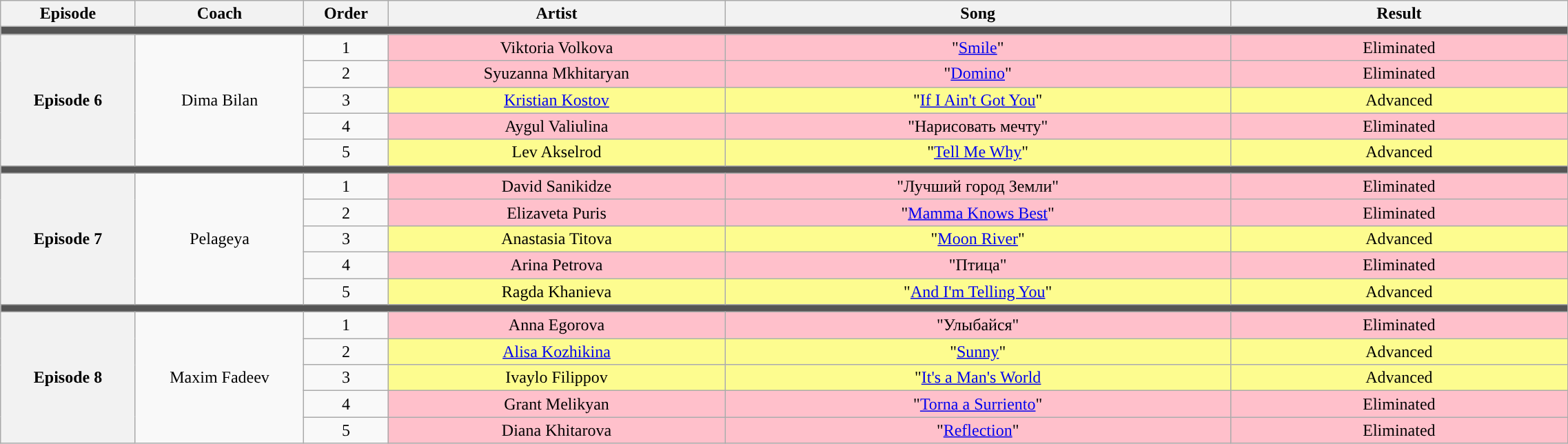<table class="wikitable" style="text-align: center; width:120%;">
<tr>
<th style="width:08%;">Episode</th>
<th style="width:10%;">Coach</th>
<th style="width:05%;">Order</th>
<th style="width:20%;">Artist</th>
<th style="width:30%;">Song</th>
<th style="width:20%;">Result</th>
</tr>
<tr>
<td colspan=6 style="background:#555;"></td>
</tr>
<tr>
<th rowspan=5>Episode 6 <br> </th>
<td rowspan=5>Dima Bilan</td>
<td>1</td>
<td style="background:pink;">Viktoria Volkova</td>
<td style="background:pink;">"<a href='#'>Smile</a>"</td>
<td style="background:pink;">Eliminated</td>
</tr>
<tr>
<td>2</td>
<td style="background:pink;">Syuzanna Mkhitaryan</td>
<td style="background:pink;">"<a href='#'>Domino</a>"</td>
<td style="background:pink;">Eliminated</td>
</tr>
<tr>
<td>3</td>
<td style="background:#fdfc8f;"><a href='#'>Kristian Kostov</a></td>
<td style="background:#fdfc8f;">"<a href='#'>If I Ain't Got You</a>"</td>
<td style="background:#fdfc8f;">Advanced</td>
</tr>
<tr>
<td>4</td>
<td style="background:pink;">Aygul Valiulina</td>
<td style="background:pink;">"Нарисовать мечту"</td>
<td style="background:pink;">Eliminated</td>
</tr>
<tr>
<td>5</td>
<td style="background:#fdfc8f;">Lev Akselrod</td>
<td style="background:#fdfc8f;">"<a href='#'>Tell Me Why</a>"</td>
<td style="background:#fdfc8f;">Advanced</td>
</tr>
<tr>
<td colspan="6" style="background:#555;"></td>
</tr>
<tr>
<th rowspan=5>Episode 7 <br> </th>
<td rowspan=5>Pelageya</td>
<td>1</td>
<td style="background:pink;">David Sanikidze</td>
<td style="background:pink;">"Лучший город Земли"</td>
<td style="background:pink;">Eliminated</td>
</tr>
<tr>
<td>2</td>
<td style="background:pink;">Elizaveta Puris</td>
<td style="background:pink;">"<a href='#'>Mamma Knows Best</a>"</td>
<td style="background:pink;">Eliminated</td>
</tr>
<tr>
<td>3</td>
<td style="background:#fdfc8f;">Anastasia Titova</td>
<td style="background:#fdfc8f;">"<a href='#'>Moon River</a>"</td>
<td style="background:#fdfc8f;">Advanced</td>
</tr>
<tr>
<td>4</td>
<td style="background:pink;">Arina Petrova</td>
<td style="background:pink;">"Птица"</td>
<td style="background:pink;">Eliminated</td>
</tr>
<tr>
<td>5</td>
<td style="background:#fdfc8f;">Ragda Khanieva</td>
<td style="background:#fdfc8f;">"<a href='#'>And I'm Telling You</a>"</td>
<td style="background:#fdfc8f;">Advanced</td>
</tr>
<tr>
<td colspan="6" style="background:#555;"></td>
</tr>
<tr>
<th rowspan=5>Episode 8 <br> </th>
<td rowspan=5>Maxim Fadeev</td>
<td>1</td>
<td style="background:pink;">Anna Egorova</td>
<td style="background:pink;">"Улыбайся"</td>
<td style="background:pink;">Eliminated</td>
</tr>
<tr>
<td>2</td>
<td style="background:#fdfc8f;"><a href='#'>Alisa Kozhikina</a></td>
<td style="background:#fdfc8f;">"<a href='#'>Sunny</a>"</td>
<td style="background:#fdfc8f;">Advanced</td>
</tr>
<tr>
<td>3</td>
<td style="background:#fdfc8f;">Ivaylo Filippov</td>
<td style="background:#fdfc8f;">"<a href='#'>It's a Man's World</a></td>
<td style="background:#fdfc8f;">Advanced</td>
</tr>
<tr>
<td>4</td>
<td style="background:pink;">Grant Melikyan</td>
<td style="background:pink;">"<a href='#'>Torna a Surriento</a>"</td>
<td style="background:pink;">Eliminated</td>
</tr>
<tr>
<td>5</td>
<td style="background:pink;">Diana Khitarova</td>
<td style="background:pink;">"<a href='#'>Reflection</a>"</td>
<td style="background:pink;">Eliminated</td>
</tr>
</table>
